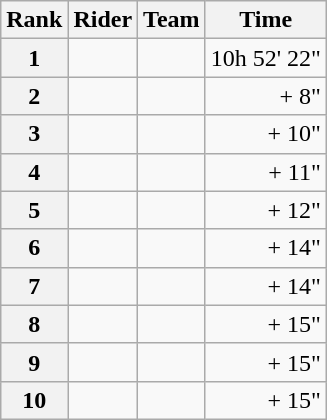<table class="wikitable" margin-bottom:0;">
<tr>
<th scope="col">Rank</th>
<th scope="col">Rider</th>
<th scope="col">Team</th>
<th scope="col">Time</th>
</tr>
<tr>
<th scope="row">1</th>
<td> </td>
<td></td>
<td align="right">10h 52' 22"</td>
</tr>
<tr>
<th scope="row">2</th>
<td></td>
<td></td>
<td align="right">+ 8"</td>
</tr>
<tr>
<th scope="row">3</th>
<td></td>
<td></td>
<td align="right">+ 10"</td>
</tr>
<tr>
<th scope="row">4</th>
<td></td>
<td></td>
<td align="right">+ 11"</td>
</tr>
<tr>
<th scope="row">5</th>
<td></td>
<td></td>
<td align="right">+ 12"</td>
</tr>
<tr>
<th scope="row">6</th>
<td> </td>
<td></td>
<td align="right">+ 14"</td>
</tr>
<tr>
<th scope="row">7</th>
<td></td>
<td></td>
<td align="right">+ 14"</td>
</tr>
<tr>
<th scope="row">8</th>
<td></td>
<td></td>
<td align="right">+ 15"</td>
</tr>
<tr>
<th scope="row">9</th>
<td></td>
<td></td>
<td align="right">+ 15"</td>
</tr>
<tr>
<th scope="row">10</th>
<td></td>
<td></td>
<td align="right">+ 15"</td>
</tr>
</table>
